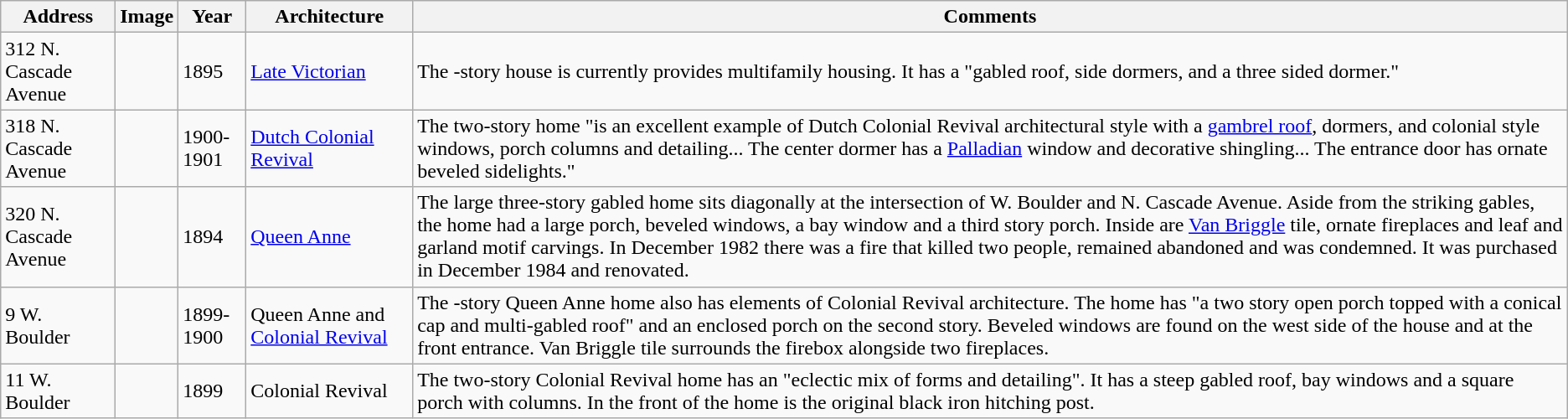<table class="wikitable sortable">
<tr>
<th>Address</th>
<th>Image</th>
<th>Year</th>
<th>Architecture</th>
<th>Comments</th>
</tr>
<tr>
<td>312 N. Cascade Avenue</td>
<td></td>
<td>1895</td>
<td><a href='#'>Late Victorian</a></td>
<td>The -story house is currently provides multifamily housing. It has a "gabled roof, side dormers, and a three sided dormer."</td>
</tr>
<tr>
<td>318 N. Cascade Avenue</td>
<td></td>
<td>1900-1901</td>
<td><a href='#'>Dutch Colonial Revival</a></td>
<td>The two-story home "is an excellent example of Dutch Colonial Revival architectural style with a <a href='#'>gambrel roof</a>, dormers, and colonial style windows, porch columns and detailing... The center dormer has a <a href='#'>Palladian</a> window and decorative shingling... The entrance door has ornate beveled sidelights."</td>
</tr>
<tr>
<td>320 N. Cascade Avenue</td>
<td></td>
<td>1894</td>
<td><a href='#'>Queen Anne</a></td>
<td>The large three-story gabled home sits diagonally at the intersection of W. Boulder and N. Cascade Avenue. Aside from the striking gables, the home had a large porch, beveled windows, a bay window and a third story porch. Inside are <a href='#'>Van Briggle</a> tile, ornate fireplaces and leaf and garland motif carvings. In December 1982 there was a fire that killed two people, remained abandoned and was condemned. It was purchased in December 1984 and renovated.</td>
</tr>
<tr>
<td>9 W. Boulder</td>
<td></td>
<td>1899-1900</td>
<td>Queen Anne and <a href='#'>Colonial Revival</a></td>
<td>The -story Queen Anne home also has elements of Colonial Revival architecture. The home has "a two story open porch topped with a conical cap and multi-gabled roof" and an enclosed porch on the second story. Beveled windows are found on the west side of the house and at the front entrance. Van Briggle tile surrounds the firebox alongside two fireplaces.</td>
</tr>
<tr>
<td>11 W. Boulder</td>
<td></td>
<td>1899</td>
<td>Colonial Revival</td>
<td>The two-story Colonial Revival home has an "eclectic mix of forms and detailing". It has a steep gabled roof, bay windows and a square porch with columns. In the front of the home is the original black iron hitching post.</td>
</tr>
</table>
